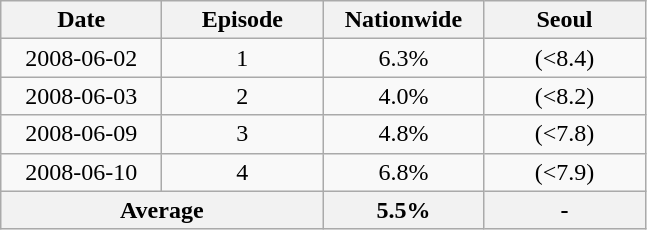<table class="wikitable">
<tr>
<th width=100>Date</th>
<th width=100>Episode</th>
<th width=100>Nationwide</th>
<th width=100>Seoul</th>
</tr>
<tr align=center>
<td>2008-06-02</td>
<td>1</td>
<td>6.3%</td>
<td>(<8.4)</td>
</tr>
<tr align=center>
<td>2008-06-03</td>
<td>2</td>
<td>4.0%</td>
<td>(<8.2)</td>
</tr>
<tr align=center>
<td>2008-06-09</td>
<td>3</td>
<td>4.8%</td>
<td>(<7.8)</td>
</tr>
<tr align=center>
<td>2008-06-10</td>
<td>4</td>
<td>6.8%</td>
<td>(<7.9)</td>
</tr>
<tr align="center">
<th colspan=2>Average</th>
<th>5.5%</th>
<th>-</th>
</tr>
</table>
